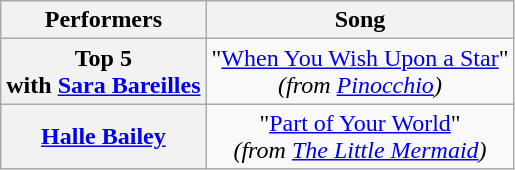<table class="wikitable unsortable" style="text-align:center;">
<tr>
<th scope="col">Performers</th>
<th scope="col">Song</th>
</tr>
<tr>
<th scope="row">Top 5<br>with <a href='#'>Sara Bareilles</a></th>
<td>"<a href='#'>When You Wish Upon a Star</a>"<br><em>(from <a href='#'>Pinocchio</a>)</em></td>
</tr>
<tr>
<th scope="row"><a href='#'>Halle Bailey</a></th>
<td>"<a href='#'>Part of Your World</a>"<br><em>(from <a href='#'>The Little Mermaid</a>)</em></td>
</tr>
</table>
